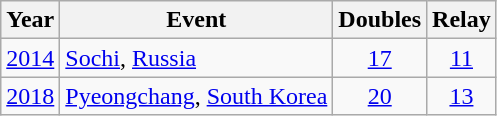<table class="wikitable sortable" style="text-align:center;">
<tr>
<th>Year</th>
<th>Event</th>
<th>Doubles</th>
<th>Relay</th>
</tr>
<tr>
<td><a href='#'>2014</a></td>
<td style="text-align:left;"> <a href='#'>Sochi</a>, <a href='#'>Russia</a></td>
<td><a href='#'>17</a></td>
<td><a href='#'>11</a></td>
</tr>
<tr>
<td><a href='#'>2018</a></td>
<td style="text-align:left;"> <a href='#'>Pyeongchang</a>, <a href='#'>South Korea</a></td>
<td><a href='#'>20</a></td>
<td><a href='#'>13</a></td>
</tr>
</table>
